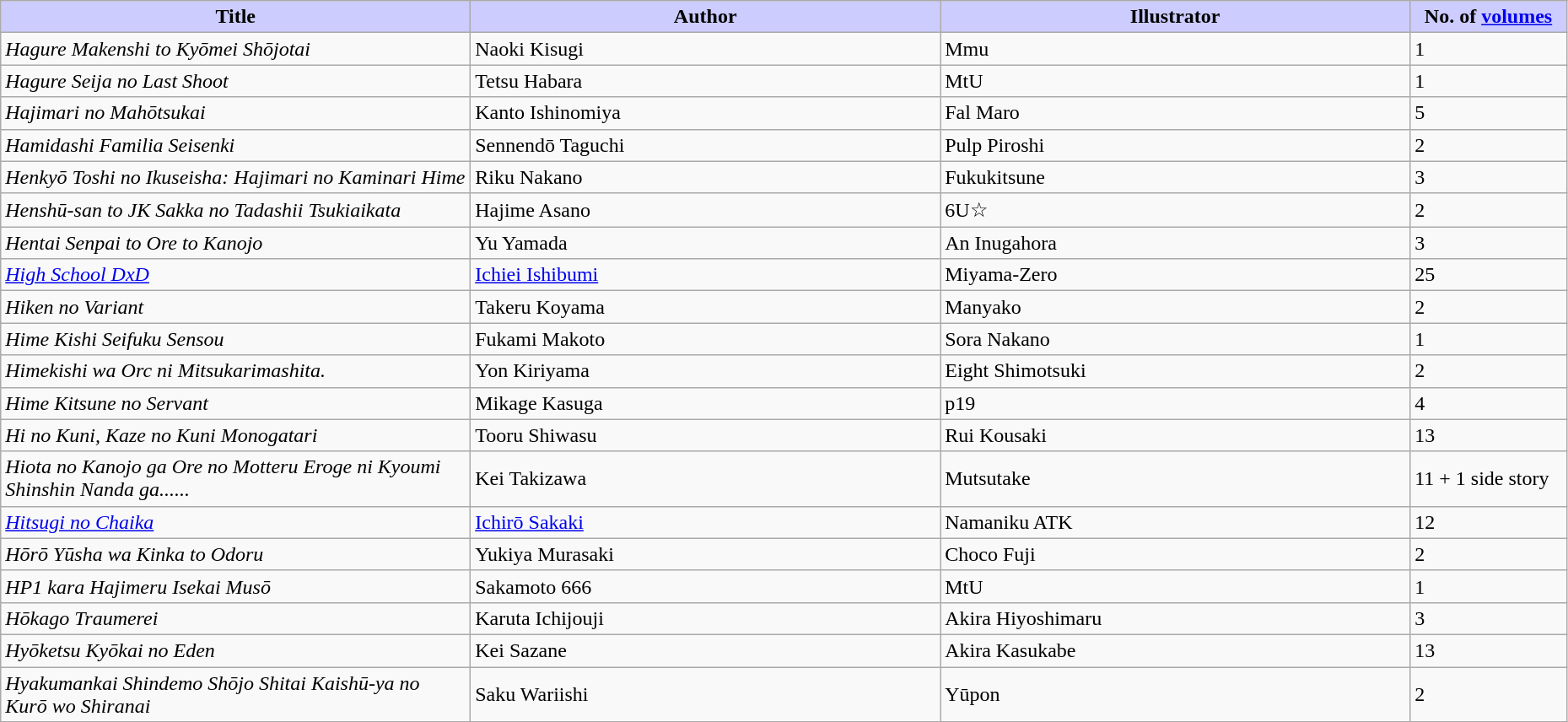<table class="wikitable" style="width: 98%;">
<tr>
<th width=30% style="background:#ccf;">Title</th>
<th width=30% style="background:#ccf;">Author</th>
<th width=30% style="background:#ccf;">Illustrator</th>
<th width=10% style="background:#ccf;">No. of <a href='#'>volumes</a></th>
</tr>
<tr>
<td><em>Hagure Makenshi to Kyōmei Shōjotai</em></td>
<td>Naoki Kisugi</td>
<td>Mmu</td>
<td>1</td>
</tr>
<tr>
<td><em>Hagure Seija no Last Shoot</em></td>
<td>Tetsu Habara</td>
<td>MtU</td>
<td>1</td>
</tr>
<tr>
<td><em>Hajimari no Mahōtsukai</em></td>
<td>Kanto Ishinomiya</td>
<td>Fal Maro</td>
<td>5</td>
</tr>
<tr>
<td><em>Hamidashi Familia Seisenki</em></td>
<td>Sennendō Taguchi</td>
<td>Pulp Piroshi</td>
<td>2</td>
</tr>
<tr>
<td><em>Henkyō Toshi no Ikuseisha: Hajimari no Kaminari Hime</em></td>
<td>Riku Nakano</td>
<td>Fukukitsune</td>
<td>3</td>
</tr>
<tr>
<td><em>Henshū-san to JK Sakka no Tadashii Tsukiaikata</em></td>
<td>Hajime Asano</td>
<td>6U☆</td>
<td>2</td>
</tr>
<tr>
<td><em>Hentai Senpai to Ore to Kanojo</em></td>
<td>Yu Yamada</td>
<td>An Inugahora</td>
<td>3</td>
</tr>
<tr>
<td><em><a href='#'>High School DxD</a></em></td>
<td><a href='#'>Ichiei Ishibumi</a></td>
<td>Miyama-Zero</td>
<td>25</td>
</tr>
<tr>
<td><em>Hiken no Variant</em></td>
<td>Takeru Koyama</td>
<td>Manyako</td>
<td>2</td>
</tr>
<tr>
<td><em>Hime Kishi Seifuku Sensou</em></td>
<td>Fukami Makoto</td>
<td>Sora Nakano</td>
<td>1</td>
</tr>
<tr>
<td><em>Himekishi wa Orc ni Mitsukarimashita.</em></td>
<td>Yon Kiriyama</td>
<td>Eight Shimotsuki</td>
<td>2</td>
</tr>
<tr>
<td><em>Hime Kitsune no Servant</em></td>
<td>Mikage Kasuga</td>
<td>p19</td>
<td>4</td>
</tr>
<tr>
<td><em>Hi no Kuni, Kaze no Kuni Monogatari</em></td>
<td>Tooru Shiwasu</td>
<td>Rui Kousaki</td>
<td>13</td>
</tr>
<tr>
<td><em>Hiota no Kanojo ga Ore no Motteru Eroge ni Kyoumi Shinshin Nanda ga......</em></td>
<td>Kei Takizawa</td>
<td>Mutsutake</td>
<td>11 + 1 side story</td>
</tr>
<tr>
<td><em><a href='#'>Hitsugi no Chaika</a></em></td>
<td><a href='#'>Ichirō Sakaki</a></td>
<td>Namaniku ATK</td>
<td>12</td>
</tr>
<tr>
<td><em>Hōrō Yūsha wa Kinka to Odoru</em></td>
<td>Yukiya Murasaki</td>
<td>Choco Fuji</td>
<td>2</td>
</tr>
<tr>
<td><em>HP1 kara Hajimeru Isekai Musō</em></td>
<td>Sakamoto 666</td>
<td>MtU</td>
<td>1</td>
</tr>
<tr>
<td><em>Hōkago Traumerei</em></td>
<td>Karuta Ichijouji</td>
<td>Akira Hiyoshimaru</td>
<td>3</td>
</tr>
<tr>
<td><em>Hyōketsu Kyōkai no Eden</em></td>
<td>Kei Sazane</td>
<td>Akira Kasukabe</td>
<td>13</td>
</tr>
<tr>
<td><em>Hyakumankai Shindemo Shōjo Shitai Kaishū-ya no Kurō wo Shiranai</em></td>
<td>Saku Wariishi</td>
<td>Yūpon</td>
<td>2</td>
</tr>
</table>
